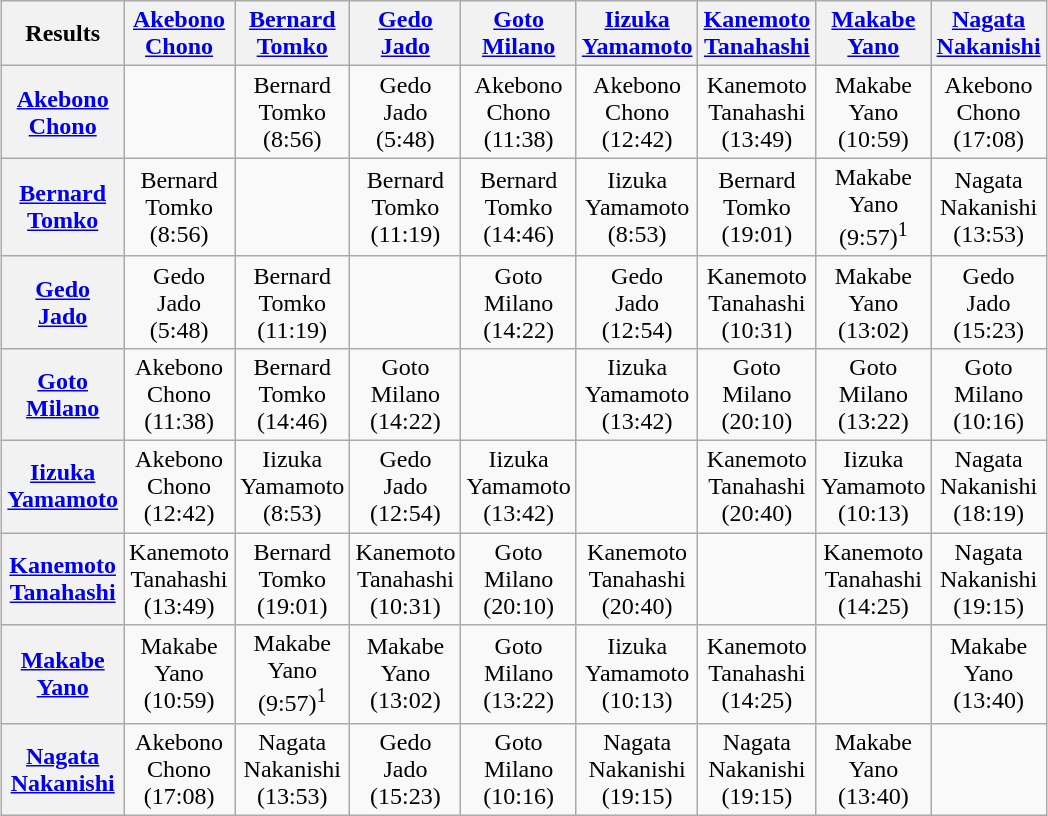<table class="wikitable" style="text-align:center; margin: 1em auto 1em auto">
<tr align="center">
<th>Results</th>
<th><a href='#'>Akebono</a><br><a href='#'>Chono</a></th>
<th><a href='#'>Bernard</a><br><a href='#'>Tomko</a></th>
<th><a href='#'>Gedo</a><br><a href='#'>Jado</a></th>
<th><a href='#'>Goto</a><br><a href='#'>Milano</a></th>
<th><a href='#'>Iizuka</a><br><a href='#'>Yamamoto</a></th>
<th><a href='#'>Kanemoto</a><br><a href='#'>Tanahashi</a></th>
<th><a href='#'>Makabe</a><br><a href='#'>Yano</a></th>
<th><a href='#'>Nagata</a><br><a href='#'>Nakanishi</a></th>
</tr>
<tr align="center">
<th><a href='#'>Akebono</a><br><a href='#'>Chono</a></th>
<td></td>
<td>Bernard<br>Tomko<br>(8:56)</td>
<td>Gedo<br>Jado<br>(5:48)</td>
<td>Akebono<br>Chono<br>(11:38)</td>
<td>Akebono<br>Chono<br>(12:42)</td>
<td>Kanemoto<br>Tanahashi<br> (13:49)</td>
<td>Makabe<br>Yano<br>(10:59)</td>
<td>Akebono<br>Chono<br>(17:08)</td>
</tr>
<tr align="center">
<th><a href='#'>Bernard</a><br><a href='#'>Tomko</a></th>
<td>Bernard<br>Tomko<br>(8:56)</td>
<td></td>
<td>Bernard<br>Tomko<br>(11:19)</td>
<td>Bernard<br>Tomko<br>(14:46)</td>
<td>Iizuka<br>Yamamoto<br>(8:53)</td>
<td>Bernard<br>Tomko<br>(19:01)</td>
<td>Makabe<br>Yano<br>(9:57)<sup>1</sup></td>
<td>Nagata<br>Nakanishi<br>(13:53)</td>
</tr>
<tr align="center">
<th><a href='#'>Gedo</a><br><a href='#'>Jado</a></th>
<td>Gedo<br>Jado<br>(5:48)</td>
<td>Bernard<br>Tomko<br>(11:19)</td>
<td></td>
<td>Goto<br>Milano<br>(14:22)</td>
<td>Gedo<br>Jado<br>(12:54)</td>
<td>Kanemoto<br>Tanahashi<br>(10:31)</td>
<td>Makabe<br>Yano<br>(13:02)</td>
<td>Gedo<br>Jado<br> (15:23)</td>
</tr>
<tr align="center">
<th><a href='#'>Goto</a><br><a href='#'>Milano</a></th>
<td>Akebono<br>Chono<br>(11:38)</td>
<td>Bernard<br>Tomko<br>(14:46)</td>
<td>Goto<br>Milano<br>(14:22)</td>
<td></td>
<td>Iizuka<br>Yamamoto<br>(13:42)</td>
<td>Goto<br>Milano<br>(20:10)</td>
<td>Goto<br>Milano<br>(13:22)</td>
<td>Goto<br>Milano<br>(10:16)</td>
</tr>
<tr align="center">
<th><a href='#'>Iizuka</a><br><a href='#'>Yamamoto</a></th>
<td>Akebono<br>Chono<br>(12:42)</td>
<td>Iizuka<br>Yamamoto<br>(8:53)</td>
<td>Gedo<br>Jado<br>(12:54)</td>
<td>Iizuka<br>Yamamoto<br>(13:42)</td>
<td></td>
<td>Kanemoto<br>Tanahashi<br>(20:40)</td>
<td>Iizuka<br>Yamamoto<br>(10:13)</td>
<td>Nagata<br>Nakanishi<br>(18:19)</td>
</tr>
<tr align="center">
<th><a href='#'>Kanemoto</a><br><a href='#'>Tanahashi</a></th>
<td>Kanemoto<br>Tanahashi<br>(13:49)</td>
<td>Bernard<br>Tomko<br>(19:01)</td>
<td>Kanemoto<br>Tanahashi<br>(10:31)</td>
<td>Goto<br>Milano<br>(20:10)</td>
<td>Kanemoto<br>Tanahashi<br>(20:40)</td>
<td></td>
<td>Kanemoto<br>Tanahashi<br>(14:25)</td>
<td>Nagata<br>Nakanishi<br>(19:15)</td>
</tr>
<tr align="center">
<th><a href='#'>Makabe</a><br><a href='#'>Yano</a></th>
<td>Makabe<br>Yano<br>(10:59)</td>
<td>Makabe<br>Yano<br>(9:57)<sup>1</sup></td>
<td>Makabe<br>Yano<br>(13:02)</td>
<td>Goto<br>Milano<br>(13:22)</td>
<td>Iizuka<br>Yamamoto<br>(10:13)</td>
<td>Kanemoto<br>Tanahashi<br>(14:25)</td>
<td></td>
<td>Makabe<br>Yano<br>(13:40)</td>
</tr>
<tr align="center">
<th><a href='#'>Nagata</a><br><a href='#'>Nakanishi</a></th>
<td>Akebono<br>Chono<br>(17:08)</td>
<td>Nagata<br>Nakanishi<br>(13:53)</td>
<td>Gedo<br>Jado<br>(15:23)</td>
<td>Goto<br>Milano<br>(10:16)</td>
<td>Nagata<br>Nakanishi<br>(19:15)</td>
<td>Nagata<br>Nakanishi<br>(19:15)</td>
<td>Makabe<br>Yano<br>(13:40)</td>
<td></td>
</tr>
</table>
